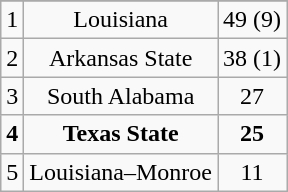<table class="wikitable" style="display: inline-table;">
<tr align="center">
</tr>
<tr align="center">
<td>1</td>
<td>Louisiana</td>
<td>49 (9)</td>
</tr>
<tr align="center">
<td>2</td>
<td>Arkansas State</td>
<td>38 (1)</td>
</tr>
<tr align="center">
<td>3</td>
<td>South Alabama</td>
<td>27</td>
</tr>
<tr align="center">
<td><strong>4</strong></td>
<td><strong>Texas State</strong></td>
<td><strong>25</strong></td>
</tr>
<tr align="center">
<td>5</td>
<td>Louisiana–Monroe</td>
<td>11</td>
</tr>
</table>
